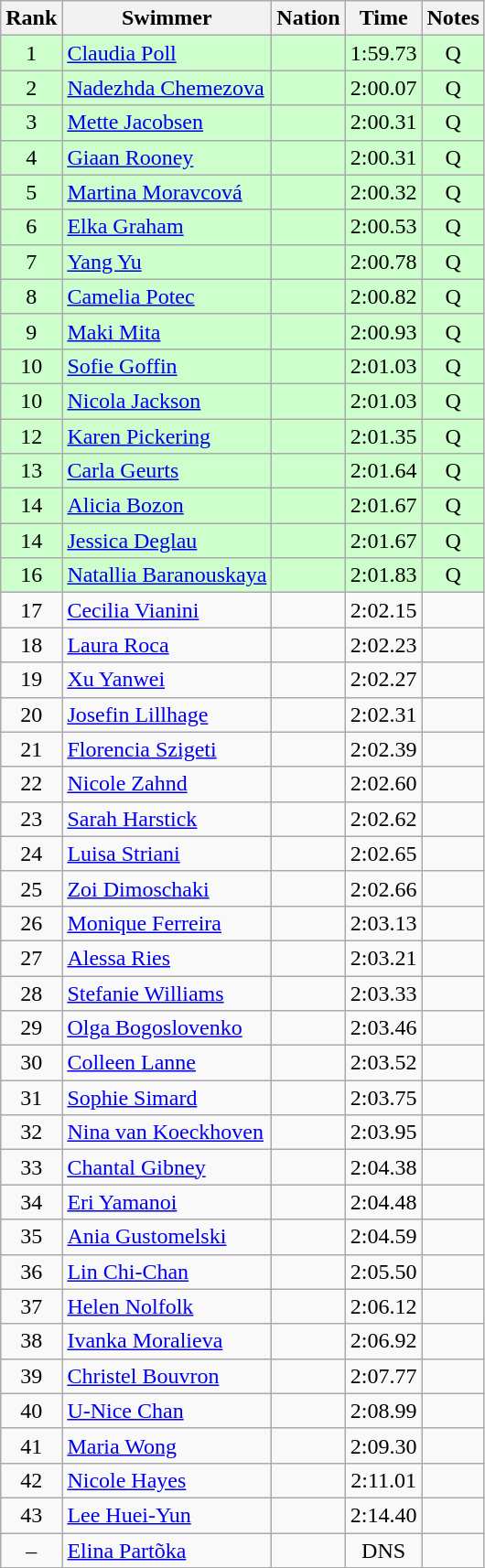<table class="wikitable sortable" style="text-align:center">
<tr>
<th>Rank</th>
<th>Swimmer</th>
<th>Nation</th>
<th>Time</th>
<th>Notes</th>
</tr>
<tr bgcolor=ccffcc>
<td>1</td>
<td align=left><a href='#'>Claudia Poll</a></td>
<td align=left></td>
<td>1:59.73</td>
<td>Q</td>
</tr>
<tr bgcolor=ccffcc>
<td>2</td>
<td align=left><a href='#'>Nadezhda Chemezova</a></td>
<td align=left></td>
<td>2:00.07</td>
<td>Q</td>
</tr>
<tr bgcolor=ccffcc>
<td>3</td>
<td align=left><a href='#'>Mette Jacobsen</a></td>
<td align=left></td>
<td>2:00.31</td>
<td>Q</td>
</tr>
<tr bgcolor=ccffcc>
<td>4</td>
<td align=left><a href='#'>Giaan Rooney</a></td>
<td align=left></td>
<td>2:00.31</td>
<td>Q</td>
</tr>
<tr bgcolor=ccffcc>
<td>5</td>
<td align=left><a href='#'>Martina Moravcová</a></td>
<td align=left></td>
<td>2:00.32</td>
<td>Q</td>
</tr>
<tr bgcolor=ccffcc>
<td>6</td>
<td align=left><a href='#'>Elka Graham</a></td>
<td align=left></td>
<td>2:00.53</td>
<td>Q</td>
</tr>
<tr bgcolor=ccffcc>
<td>7</td>
<td align=left><a href='#'>Yang Yu</a></td>
<td align=left></td>
<td>2:00.78</td>
<td>Q</td>
</tr>
<tr bgcolor=ccffcc>
<td>8</td>
<td align=left><a href='#'>Camelia Potec</a></td>
<td align=left></td>
<td>2:00.82</td>
<td>Q</td>
</tr>
<tr bgcolor=ccffcc>
<td>9</td>
<td align=left><a href='#'>Maki Mita</a></td>
<td align=left></td>
<td>2:00.93</td>
<td>Q</td>
</tr>
<tr bgcolor=ccffcc>
<td>10</td>
<td align=left><a href='#'>Sofie Goffin</a></td>
<td align=left></td>
<td>2:01.03</td>
<td>Q</td>
</tr>
<tr bgcolor=ccffcc>
<td>10</td>
<td align=left><a href='#'>Nicola Jackson</a></td>
<td align=left></td>
<td>2:01.03</td>
<td>Q</td>
</tr>
<tr bgcolor=ccffcc>
<td>12</td>
<td align=left><a href='#'>Karen Pickering</a></td>
<td align=left></td>
<td>2:01.35</td>
<td>Q</td>
</tr>
<tr bgcolor=ccffcc>
<td>13</td>
<td align=left><a href='#'>Carla Geurts</a></td>
<td align=left></td>
<td>2:01.64</td>
<td>Q</td>
</tr>
<tr bgcolor=ccffcc>
<td>14</td>
<td align=left><a href='#'>Alicia Bozon</a></td>
<td align=left></td>
<td>2:01.67</td>
<td>Q</td>
</tr>
<tr bgcolor=ccffcc>
<td>14</td>
<td align=left><a href='#'>Jessica Deglau</a></td>
<td align=left></td>
<td>2:01.67</td>
<td>Q</td>
</tr>
<tr bgcolor=ccffcc>
<td>16</td>
<td align=left><a href='#'>Natallia Baranouskaya</a></td>
<td align=left></td>
<td>2:01.83</td>
<td>Q</td>
</tr>
<tr>
<td>17</td>
<td align=left><a href='#'>Cecilia Vianini</a></td>
<td align=left></td>
<td>2:02.15</td>
<td></td>
</tr>
<tr>
<td>18</td>
<td align=left><a href='#'>Laura Roca</a></td>
<td align=left></td>
<td>2:02.23</td>
<td></td>
</tr>
<tr>
<td>19</td>
<td align=left><a href='#'>Xu Yanwei</a></td>
<td align=left></td>
<td>2:02.27</td>
<td></td>
</tr>
<tr>
<td>20</td>
<td align=left><a href='#'>Josefin Lillhage</a></td>
<td align=left></td>
<td>2:02.31</td>
<td></td>
</tr>
<tr>
<td>21</td>
<td align=left><a href='#'>Florencia Szigeti</a></td>
<td align=left></td>
<td>2:02.39</td>
<td></td>
</tr>
<tr>
<td>22</td>
<td align=left><a href='#'>Nicole Zahnd</a></td>
<td align=left></td>
<td>2:02.60</td>
<td></td>
</tr>
<tr>
<td>23</td>
<td align=left><a href='#'>Sarah Harstick</a></td>
<td align=left></td>
<td>2:02.62</td>
<td></td>
</tr>
<tr>
<td>24</td>
<td align=left><a href='#'>Luisa Striani</a></td>
<td align=left></td>
<td>2:02.65</td>
<td></td>
</tr>
<tr>
<td>25</td>
<td align=left><a href='#'>Zoi Dimoschaki</a></td>
<td align=left></td>
<td>2:02.66</td>
<td></td>
</tr>
<tr>
<td>26</td>
<td align=left><a href='#'>Monique Ferreira</a></td>
<td align=left></td>
<td>2:03.13</td>
<td></td>
</tr>
<tr>
<td>27</td>
<td align=left><a href='#'>Alessa Ries</a></td>
<td align=left></td>
<td>2:03.21</td>
<td></td>
</tr>
<tr>
<td>28</td>
<td align=left><a href='#'>Stefanie Williams</a></td>
<td align=left></td>
<td>2:03.33</td>
<td></td>
</tr>
<tr>
<td>29</td>
<td align=left><a href='#'>Olga Bogoslovenko</a></td>
<td align=left></td>
<td>2:03.46</td>
<td></td>
</tr>
<tr>
<td>30</td>
<td align=left><a href='#'>Colleen Lanne</a></td>
<td align=left></td>
<td>2:03.52</td>
<td></td>
</tr>
<tr>
<td>31</td>
<td align=left><a href='#'>Sophie Simard</a></td>
<td align=left></td>
<td>2:03.75</td>
<td></td>
</tr>
<tr>
<td>32</td>
<td align=left><a href='#'>Nina van Koeckhoven</a></td>
<td align=left></td>
<td>2:03.95</td>
<td></td>
</tr>
<tr>
<td>33</td>
<td align=left><a href='#'>Chantal Gibney</a></td>
<td align=left></td>
<td>2:04.38</td>
<td></td>
</tr>
<tr>
<td>34</td>
<td align=left><a href='#'>Eri Yamanoi</a></td>
<td align=left></td>
<td>2:04.48</td>
<td></td>
</tr>
<tr>
<td>35</td>
<td align=left><a href='#'>Ania Gustomelski</a></td>
<td align=left></td>
<td>2:04.59</td>
<td></td>
</tr>
<tr>
<td>36</td>
<td align=left><a href='#'>Lin Chi-Chan</a></td>
<td align=left></td>
<td>2:05.50</td>
<td></td>
</tr>
<tr>
<td>37</td>
<td align=left><a href='#'>Helen Nolfolk</a></td>
<td align=left></td>
<td>2:06.12</td>
<td></td>
</tr>
<tr>
<td>38</td>
<td align=left><a href='#'>Ivanka Moralieva</a></td>
<td align=left></td>
<td>2:06.92</td>
<td></td>
</tr>
<tr>
<td>39</td>
<td align=left><a href='#'>Christel Bouvron</a></td>
<td align=left></td>
<td>2:07.77</td>
<td></td>
</tr>
<tr>
<td>40</td>
<td align=left><a href='#'>U-Nice Chan</a></td>
<td align=left></td>
<td>2:08.99</td>
<td></td>
</tr>
<tr>
<td>41</td>
<td align=left><a href='#'>Maria Wong</a></td>
<td align=left></td>
<td>2:09.30</td>
<td></td>
</tr>
<tr>
<td>42</td>
<td align=left><a href='#'>Nicole Hayes</a></td>
<td align=left></td>
<td>2:11.01</td>
<td></td>
</tr>
<tr>
<td>43</td>
<td align=left><a href='#'>Lee Huei-Yun</a></td>
<td align=left></td>
<td>2:14.40</td>
<td></td>
</tr>
<tr>
<td>–</td>
<td align=left><a href='#'>Elina Partõka</a></td>
<td align=left></td>
<td>DNS</td>
<td></td>
</tr>
</table>
